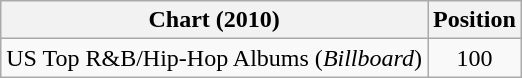<table class="wikitable plainrowheaders">
<tr>
<th>Chart (2010)</th>
<th>Position</th>
</tr>
<tr>
<td>US Top R&B/Hip-Hop Albums (<em>Billboard</em>)</td>
<td style="text-align:center">100</td>
</tr>
</table>
